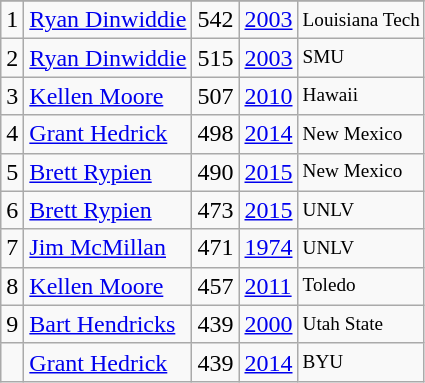<table class="wikitable">
<tr>
</tr>
<tr>
<td>1</td>
<td><a href='#'>Ryan Dinwiddie</a></td>
<td><abbr>542</abbr></td>
<td><a href='#'>2003</a></td>
<td style="font-size:80%;">Louisiana Tech</td>
</tr>
<tr>
<td>2</td>
<td><a href='#'>Ryan Dinwiddie</a></td>
<td><abbr>515</abbr></td>
<td><a href='#'>2003</a></td>
<td style="font-size:80%;">SMU</td>
</tr>
<tr>
<td>3</td>
<td><a href='#'>Kellen Moore</a></td>
<td><abbr>507</abbr></td>
<td><a href='#'>2010</a></td>
<td style="font-size:80%;">Hawaii</td>
</tr>
<tr>
<td>4</td>
<td><a href='#'>Grant Hedrick</a></td>
<td><abbr>498</abbr></td>
<td><a href='#'>2014</a></td>
<td style="font-size:80%;">New Mexico</td>
</tr>
<tr>
<td>5</td>
<td><a href='#'>Brett Rypien</a></td>
<td><abbr>490</abbr></td>
<td><a href='#'>2015</a></td>
<td style="font-size:80%;">New Mexico</td>
</tr>
<tr>
<td>6</td>
<td><a href='#'>Brett Rypien</a></td>
<td><abbr>473</abbr></td>
<td><a href='#'>2015</a></td>
<td style="font-size:80%;">UNLV</td>
</tr>
<tr>
<td>7</td>
<td><a href='#'>Jim McMillan</a></td>
<td><abbr>471</abbr></td>
<td><a href='#'>1974</a></td>
<td style="font-size:80%;">UNLV</td>
</tr>
<tr>
<td>8</td>
<td><a href='#'>Kellen Moore</a></td>
<td><abbr>457</abbr></td>
<td><a href='#'>2011</a></td>
<td style="font-size:80%;">Toledo</td>
</tr>
<tr>
<td>9</td>
<td><a href='#'>Bart Hendricks</a></td>
<td><abbr>439</abbr></td>
<td><a href='#'>2000</a></td>
<td style="font-size:80%;">Utah State</td>
</tr>
<tr>
<td></td>
<td><a href='#'>Grant Hedrick</a></td>
<td><abbr>439</abbr></td>
<td><a href='#'>2014</a></td>
<td style="font-size:80%;">BYU</td>
</tr>
</table>
